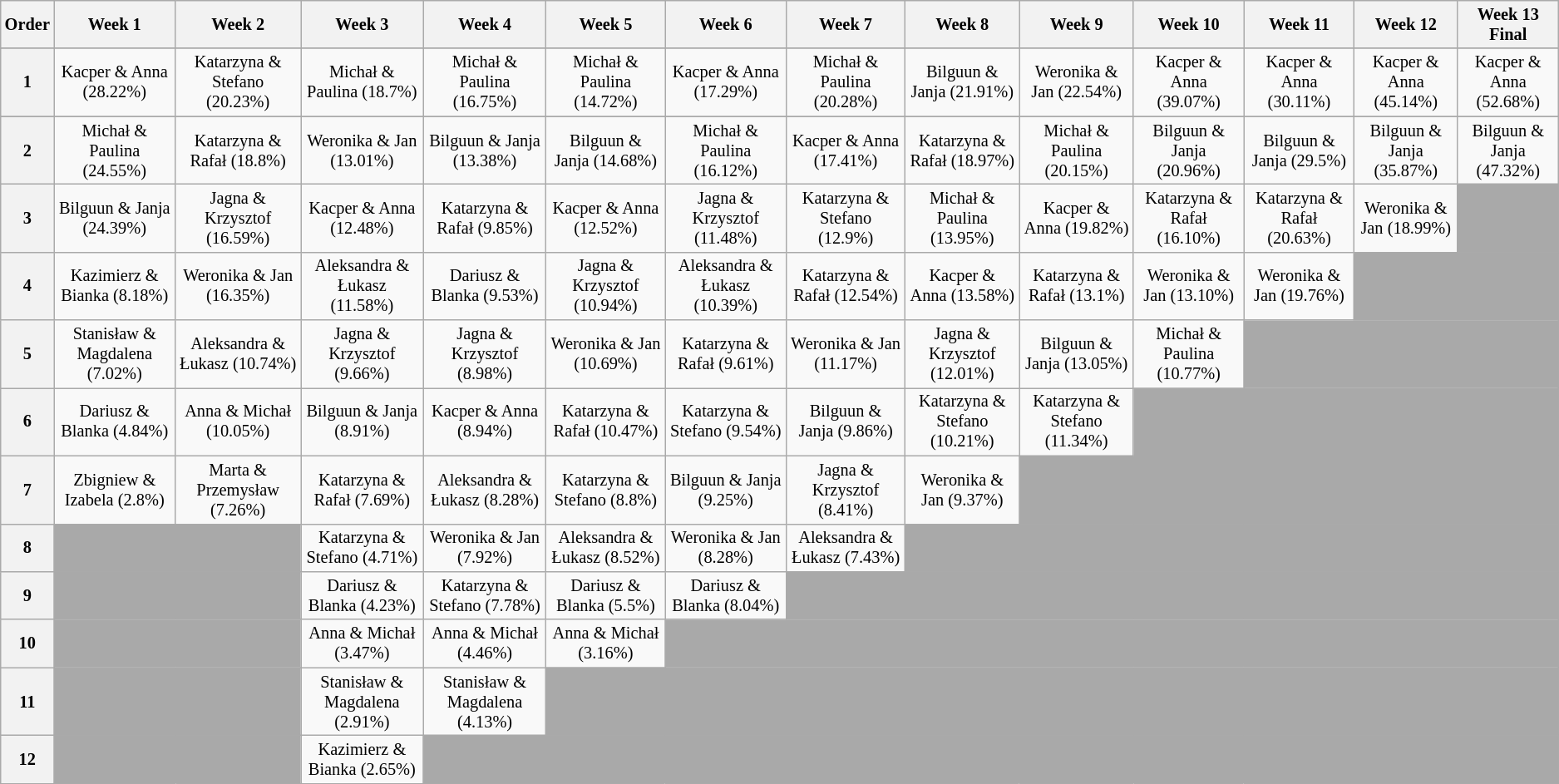<table class="wikitable" style="font-size:85%; text-align:center">
<tr>
<th>Order</th>
<th>Week 1</th>
<th>Week 2</th>
<th>Week 3</th>
<th>Week 4</th>
<th>Week 5</th>
<th>Week 6</th>
<th>Week 7</th>
<th>Week 8</th>
<th>Week 9</th>
<th>Week 10</th>
<th>Week 11</th>
<th>Week 12</th>
<th>Week 13<br>Final</th>
</tr>
<tr>
</tr>
<tr>
<th>1</th>
<td>Kacper & Anna (28.22%)</td>
<td>Katarzyna & Stefano (20.23%)</td>
<td>Michał & Paulina (18.7%)</td>
<td>Michał & Paulina (16.75%)</td>
<td>Michał & Paulina (14.72%)</td>
<td>Kacper & Anna (17.29%)</td>
<td>Michał & Paulina (20.28%)</td>
<td>Bilguun & Janja (21.91%)</td>
<td>Weronika & Jan (22.54%)</td>
<td>Kacper & Anna (39.07%)</td>
<td>Kacper & Anna (30.11%)</td>
<td>Kacper & Anna (45.14%)</td>
<td>Kacper & Anna (52.68%)</td>
</tr>
<tr>
</tr>
<tr>
<th>2</th>
<td>Michał & Paulina (24.55%)</td>
<td>Katarzyna & Rafał (18.8%)</td>
<td>Weronika & Jan (13.01%)</td>
<td>Bilguun & Janja (13.38%)</td>
<td>Bilguun & Janja (14.68%)</td>
<td>Michał & Paulina (16.12%)</td>
<td>Kacper & Anna (17.41%)</td>
<td>Katarzyna & Rafał (18.97%)</td>
<td>Michał & Paulina (20.15%)</td>
<td>Bilguun & Janja (20.96%)</td>
<td>Bilguun & Janja (29.5%)</td>
<td>Bilguun & Janja (35.87%)</td>
<td>Bilguun & Janja (47.32%)</td>
</tr>
<tr>
<th>3</th>
<td>Bilguun & Janja (24.39%)</td>
<td>Jagna & Krzysztof (16.59%)</td>
<td>Kacper & Anna (12.48%)</td>
<td>Katarzyna & Rafał (9.85%)</td>
<td>Kacper & Anna (12.52%)</td>
<td>Jagna & Krzysztof (11.48%)</td>
<td>Katarzyna & Stefano (12.9%)</td>
<td>Michał & Paulina (13.95%)</td>
<td>Kacper & Anna (19.82%)</td>
<td>Katarzyna & Rafał (16.10%)</td>
<td>Katarzyna & Rafał (20.63%)</td>
<td>Weronika & Jan (18.99%)</td>
<td style="background:darkgray" colspan="1"></td>
</tr>
<tr>
<th>4</th>
<td>Kazimierz & Bianka (8.18%)</td>
<td>Weronika & Jan (16.35%)</td>
<td>Aleksandra & Łukasz (11.58%)</td>
<td>Dariusz & Blanka (9.53%)</td>
<td>Jagna & Krzysztof (10.94%)</td>
<td>Aleksandra & Łukasz (10.39%)</td>
<td>Katarzyna & Rafał (12.54%)</td>
<td>Kacper & Anna (13.58%)</td>
<td>Katarzyna & Rafał (13.1%)</td>
<td>Weronika & Jan (13.10%)</td>
<td>Weronika & Jan (19.76%)</td>
<td style="background:darkgray" colspan="2"></td>
</tr>
<tr>
<th>5</th>
<td>Stanisław & Magdalena (7.02%)</td>
<td>Aleksandra & Łukasz (10.74%)</td>
<td>Jagna & Krzysztof (9.66%)</td>
<td>Jagna & Krzysztof (8.98%)</td>
<td>Weronika & Jan (10.69%)</td>
<td>Katarzyna & Rafał (9.61%)</td>
<td>Weronika & Jan (11.17%)</td>
<td>Jagna & Krzysztof (12.01%)</td>
<td>Bilguun & Janja (13.05%)</td>
<td>Michał & Paulina (10.77%)</td>
<td style="background:darkgray" colspan="3"></td>
</tr>
<tr>
<th>6</th>
<td>Dariusz & Blanka (4.84%)</td>
<td>Anna & Michał (10.05%)</td>
<td>Bilguun & Janja (8.91%)</td>
<td>Kacper & Anna (8.94%)</td>
<td>Katarzyna & Rafał (10.47%)</td>
<td>Katarzyna & Stefano (9.54%)</td>
<td>Bilguun & Janja (9.86%)</td>
<td>Katarzyna & Stefano (10.21%)</td>
<td>Katarzyna & Stefano (11.34%)</td>
<td style="background:darkgray" colspan="4"></td>
</tr>
<tr>
<th>7</th>
<td>Zbigniew & Izabela (2.8%)</td>
<td>Marta & Przemysław (7.26%)</td>
<td>Katarzyna & Rafał (7.69%)</td>
<td>Aleksandra & Łukasz (8.28%)</td>
<td>Katarzyna & Stefano (8.8%)</td>
<td>Bilguun & Janja (9.25%)</td>
<td>Jagna & Krzysztof (8.41%)</td>
<td>Weronika & Jan (9.37%)</td>
<td style="background:darkgray" colspan="5"></td>
</tr>
<tr>
<th>8</th>
<td style="background:darkgray" colspan="2"></td>
<td>Katarzyna & Stefano (4.71%)</td>
<td>Weronika & Jan (7.92%)</td>
<td>Aleksandra & Łukasz (8.52%)</td>
<td>Weronika & Jan (8.28%)</td>
<td>Aleksandra & Łukasz (7.43%)</td>
<td style="background:darkgray" colspan="6"></td>
</tr>
<tr>
<th>9</th>
<td style="background:darkgray" colspan="2"></td>
<td>Dariusz & Blanka (4.23%)</td>
<td>Katarzyna & Stefano (7.78%)</td>
<td>Dariusz & Blanka (5.5%)</td>
<td>Dariusz & Blanka (8.04%)</td>
<td style="background:darkgray" colspan="7"></td>
</tr>
<tr>
<th>10</th>
<td style="background:darkgray" colspan="2"></td>
<td>Anna & Michał (3.47%)</td>
<td>Anna & Michał (4.46%)</td>
<td>Anna & Michał (3.16%)</td>
<td style="background:darkgray" colspan="8"></td>
</tr>
<tr>
<th>11</th>
<td style="background:darkgray" colspan="2"></td>
<td>Stanisław & Magdalena (2.91%)</td>
<td>Stanisław & Magdalena (4.13%)</td>
<td style="background:darkgray" colspan="9"></td>
</tr>
<tr>
<th>12</th>
<td style="background:darkgray" colspan="2"></td>
<td>Kazimierz & Bianka (2.65%)</td>
<td style="background:darkgray" colspan="10"></td>
</tr>
</table>
